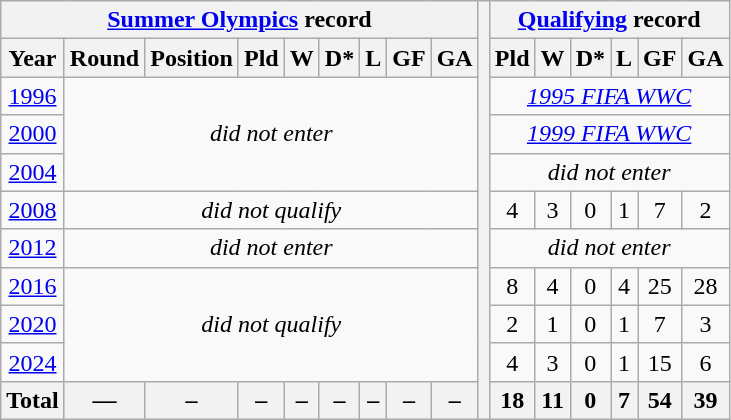<table class="wikitable" style="text-align: center;">
<tr>
<th colspan=9><a href='#'>Summer Olympics</a> record</th>
<th rowspan=12></th>
<th colspan=6><a href='#'>Qualifying</a> record</th>
</tr>
<tr>
<th>Year</th>
<th>Round</th>
<th>Position</th>
<th>Pld</th>
<th>W</th>
<th>D*</th>
<th>L</th>
<th>GF</th>
<th>GA</th>
<th>Pld</th>
<th>W</th>
<th>D*</th>
<th>L</th>
<th>GF</th>
<th>GA</th>
</tr>
<tr>
<td> <a href='#'>1996</a></td>
<td colspan=8 rowspan=3><em>did not enter</em></td>
<td colspan=6><em><a href='#'>1995 FIFA WWC</a></em></td>
</tr>
<tr>
<td> <a href='#'>2000</a></td>
<td colspan=6><em><a href='#'>1999 FIFA WWC</a></em></td>
</tr>
<tr>
<td> <a href='#'>2004</a></td>
<td colspan=6><em>did not enter</em></td>
</tr>
<tr>
<td> <a href='#'>2008</a></td>
<td colspan=8><em>did not qualify</em></td>
<td>4</td>
<td>3</td>
<td>0</td>
<td>1</td>
<td>7</td>
<td>2</td>
</tr>
<tr>
<td> <a href='#'>2012</a></td>
<td colspan=8><em>did not enter</em></td>
<td colspan=6><em>did not enter</em></td>
</tr>
<tr>
<td> <a href='#'>2016</a></td>
<td colspan=8 rowspan=3><em>did not qualify</em></td>
<td>8</td>
<td>4</td>
<td>0</td>
<td>4</td>
<td>25</td>
<td>28</td>
</tr>
<tr>
<td> <a href='#'>2020</a></td>
<td>2</td>
<td>1</td>
<td>0</td>
<td>1</td>
<td>7</td>
<td>3</td>
</tr>
<tr>
<td> <a href='#'>2024</a></td>
<td>4</td>
<td>3</td>
<td>0</td>
<td>1</td>
<td>15</td>
<td>6</td>
</tr>
<tr>
<th>Total</th>
<th>—</th>
<th>–</th>
<th>–</th>
<th>–</th>
<th>–</th>
<th>–</th>
<th>–</th>
<th>–</th>
<th>18</th>
<th>11</th>
<th>0</th>
<th>7</th>
<th>54</th>
<th>39</th>
</tr>
</table>
